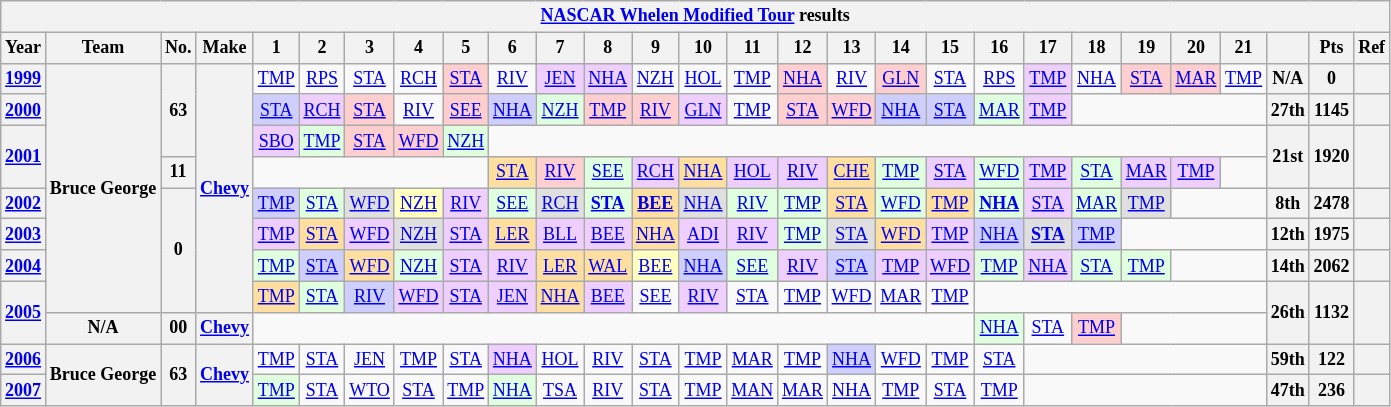<table class="wikitable" style="text-align:center; font-size:75%">
<tr>
<th colspan=38><a href='#'>NASCAR Whelen Modified Tour</a> results</th>
</tr>
<tr>
<th>Year</th>
<th>Team</th>
<th>No.</th>
<th>Make</th>
<th>1</th>
<th>2</th>
<th>3</th>
<th>4</th>
<th>5</th>
<th>6</th>
<th>7</th>
<th>8</th>
<th>9</th>
<th>10</th>
<th>11</th>
<th>12</th>
<th>13</th>
<th>14</th>
<th>15</th>
<th>16</th>
<th>17</th>
<th>18</th>
<th>19</th>
<th>20</th>
<th>21</th>
<th></th>
<th>Pts</th>
<th>Ref</th>
</tr>
<tr>
<th><a href='#'>1999</a></th>
<th rowspan=8>Bruce George</th>
<th rowspan=3>63</th>
<th rowspan=8><a href='#'>Chevy</a></th>
<td><a href='#'>TMP</a></td>
<td><a href='#'>RPS</a></td>
<td><a href='#'>STA</a></td>
<td><a href='#'>RCH</a></td>
<td style="background:#FFCFCF;"><a href='#'>STA</a><br></td>
<td><a href='#'>RIV</a></td>
<td style="background:#EFCFFF;"><a href='#'>JEN</a><br></td>
<td style="background:#EFCFFF;"><a href='#'>NHA</a><br></td>
<td><a href='#'>NZH</a></td>
<td><a href='#'>HOL</a></td>
<td><a href='#'>TMP</a></td>
<td style="background:#FFCFCF;"><a href='#'>NHA</a><br></td>
<td><a href='#'>RIV</a></td>
<td style="background:#FFCFCF;"><a href='#'>GLN</a><br></td>
<td><a href='#'>STA</a></td>
<td><a href='#'>RPS</a></td>
<td style="background:#EFCFFF;"><a href='#'>TMP</a><br></td>
<td><a href='#'>NHA</a></td>
<td style="background:#FFCFCF;"><a href='#'>STA</a><br></td>
<td style="background:#FFCFCF;"><a href='#'>MAR</a><br></td>
<td><a href='#'>TMP</a></td>
<th>N/A</th>
<th>0</th>
<th></th>
</tr>
<tr>
<th><a href='#'>2000</a></th>
<td style="background:#CFCFFF;"><a href='#'>STA</a><br></td>
<td style="background:#EFCFFF;"><a href='#'>RCH</a><br></td>
<td style="background:#FFCFCF;"><a href='#'>STA</a><br></td>
<td><a href='#'>RIV</a></td>
<td style="background:#FFCFCF;"><a href='#'>SEE</a><br></td>
<td style="background:#CFCFFF;"><a href='#'>NHA</a><br></td>
<td style="background:#DFFFDF;"><a href='#'>NZH</a><br></td>
<td style="background:#FFCFCF;"><a href='#'>TMP</a><br></td>
<td style="background:#FFCFCF;"><a href='#'>RIV</a><br></td>
<td style="background:#EFCFFF;"><a href='#'>GLN</a><br></td>
<td><a href='#'>TMP</a></td>
<td style="background:#FFCFCF;"><a href='#'>STA</a><br></td>
<td style="background:#FFCFCF;"><a href='#'>WFD</a><br></td>
<td style="background:#CFCFFF;"><a href='#'>NHA</a><br></td>
<td style="background:#CFCFFF;"><a href='#'>STA</a><br></td>
<td style="background:#DFFFDF;"><a href='#'>MAR</a><br></td>
<td style="background:#EFCFFF;"><a href='#'>TMP</a><br></td>
<td colspan=4></td>
<th>27th</th>
<th>1145</th>
<th></th>
</tr>
<tr>
<th rowspan=2><a href='#'>2001</a></th>
<td style="background:#EFCFFF;"><a href='#'>SBO</a><br></td>
<td style="background:#DFFFDF;"><a href='#'>TMP</a><br></td>
<td style="background:#FFCFCF;"><a href='#'>STA</a><br></td>
<td style="background:#FFCFCF;"><a href='#'>WFD</a><br></td>
<td style="background:#DFFFDF;"><a href='#'>NZH</a><br></td>
<td colspan=16></td>
<th rowspan=2>21st</th>
<th rowspan=2>1920</th>
<th rowspan=2></th>
</tr>
<tr>
<th>11</th>
<td colspan=5></td>
<td style="background:#FFDF9F;"><a href='#'>STA</a><br></td>
<td style="background:#FFCFCF;"><a href='#'>RIV</a><br></td>
<td style="background:#DFFFDF;"><a href='#'>SEE</a><br></td>
<td style="background:#EFCFFF;"><a href='#'>RCH</a><br></td>
<td style="background:#FFDF9F;"><a href='#'>NHA</a><br></td>
<td style="background:#EFCFFF;"><a href='#'>HOL</a><br></td>
<td style="background:#EFCFFF;"><a href='#'>RIV</a><br></td>
<td style="background:#FFDF9F;"><a href='#'>CHE</a><br></td>
<td style="background:#DFFFDF;"><a href='#'>TMP</a><br></td>
<td style="background:#EFCFFF;"><a href='#'>STA</a><br></td>
<td style="background:#DFFFDF;"><a href='#'>WFD</a><br></td>
<td style="background:#EFCFFF;"><a href='#'>TMP</a><br></td>
<td style="background:#DFFFDF;"><a href='#'>STA</a><br></td>
<td style="background:#EFCFFF;"><a href='#'>MAR</a><br></td>
<td style="background:#EFCFFF;"><a href='#'>TMP</a><br></td>
<td></td>
</tr>
<tr>
<th><a href='#'>2002</a></th>
<th rowspan=4>0</th>
<td style="background:#CFCFFF;"><a href='#'>TMP</a><br></td>
<td style="background:#DFFFDF;"><a href='#'>STA</a><br></td>
<td style="background:#DFDFDF;"><a href='#'>WFD</a><br></td>
<td style="background:#FFFFBF;"><a href='#'>NZH</a><br></td>
<td style="background:#EFCFFF;"><a href='#'>RIV</a><br></td>
<td style="background:#DFFFDF;"><a href='#'>SEE</a><br></td>
<td style="background:#DFDFDF;"><a href='#'>RCH</a><br></td>
<td style="background:#DFFFDF;"><strong><a href='#'>STA</a></strong><br></td>
<td style="background:#FFDF9F;"><strong><a href='#'>BEE</a></strong><br></td>
<td style="background:#DFDFDF;"><a href='#'>NHA</a><br></td>
<td style="background:#DFFFDF;"><a href='#'>RIV</a><br></td>
<td style="background:#DFFFDF;"><a href='#'>TMP</a><br></td>
<td style="background:#FFDF9F;"><a href='#'>STA</a><br></td>
<td style="background:#DFFFDF;"><a href='#'>WFD</a><br></td>
<td style="background:#FFDF9F;"><a href='#'>TMP</a><br></td>
<td style="background:#DFFFDF;"><strong><a href='#'>NHA</a></strong><br></td>
<td style="background:#EFCFFF;"><a href='#'>STA</a><br></td>
<td style="background:#DFFFDF;"><a href='#'>MAR</a><br></td>
<td style="background:#DFDFDF;"><a href='#'>TMP</a><br></td>
<td colspan=2></td>
<th>8th</th>
<th>2478</th>
<th></th>
</tr>
<tr>
<th><a href='#'>2003</a></th>
<td style="background:#EFCFFF;"><a href='#'>TMP</a><br></td>
<td style="background:#FFDF9F;"><a href='#'>STA</a><br></td>
<td style="background:#EFCFFF;"><a href='#'>WFD</a><br></td>
<td style="background:#DFDFDF;"><a href='#'>NZH</a><br></td>
<td style="background:#EFCFFF;"><a href='#'>STA</a><br></td>
<td style="background:#FFDF9F;"><a href='#'>LER</a><br></td>
<td style="background:#EFCFFF;"><a href='#'>BLL</a><br></td>
<td style="background:#EFCFFF;"><a href='#'>BEE</a><br></td>
<td style="background:#FFDF9F;"><a href='#'>NHA</a><br></td>
<td style="background:#EFCFFF;"><a href='#'>ADI</a><br></td>
<td style="background:#EFCFFF;"><a href='#'>RIV</a><br></td>
<td style="background:#DFFFDF;"><a href='#'>TMP</a><br></td>
<td style="background:#DFDFDF;"><a href='#'>STA</a><br></td>
<td style="background:#FFDF9F;"><a href='#'>WFD</a><br></td>
<td style="background:#EFCFFF;"><a href='#'>TMP</a><br></td>
<td style="background:#CFCFFF;"><a href='#'>NHA</a><br></td>
<td style="background:#DFDFDF;"><strong><a href='#'>STA</a></strong><br></td>
<td style="background:#CFCFFF;"><a href='#'>TMP</a><br></td>
<td colspan=3></td>
<th>12th</th>
<th>1975</th>
<th></th>
</tr>
<tr>
<th><a href='#'>2004</a></th>
<td style="background:#DFFFDF;"><a href='#'>TMP</a><br></td>
<td style="background:#CFCFFF;"><a href='#'>STA</a><br></td>
<td style="background:#FFDF9F;"><a href='#'>WFD</a><br></td>
<td style="background:#DFFFDF;"><a href='#'>NZH</a><br></td>
<td style="background:#EFCFFF;"><a href='#'>STA</a><br></td>
<td style="background:#EFCFFF;"><a href='#'>RIV</a><br></td>
<td style="background:#FFDF9F;"><a href='#'>LER</a><br></td>
<td style="background:#FFDF9F;"><a href='#'>WAL</a><br></td>
<td style="background:#FFFFBF;"><a href='#'>BEE</a><br></td>
<td style="background:#CFCFFF;"><a href='#'>NHA</a><br></td>
<td style="background:#DFFFDF;"><a href='#'>SEE</a><br></td>
<td style="background:#EFCFFF;"><a href='#'>RIV</a><br></td>
<td style="background:#CFCFFF;"><a href='#'>STA</a><br></td>
<td style="background:#EFCFFF;"><a href='#'>TMP</a><br></td>
<td style="background:#EFCFFF;"><a href='#'>WFD</a><br></td>
<td style="background:#DFFFDF;"><a href='#'>TMP</a><br></td>
<td style="background:#EFCFFF;"><a href='#'>NHA</a><br></td>
<td style="background:#DFFFDF;"><a href='#'>STA</a><br></td>
<td style="background:#DFFFDF;"><a href='#'>TMP</a><br></td>
<td colspan=2></td>
<th>14th</th>
<th>2062</th>
<th></th>
</tr>
<tr>
<th rowspan=2><a href='#'>2005</a></th>
<td style="background:#FFDF9F;"><a href='#'>TMP</a><br></td>
<td style="background:#DFFFDF;"><a href='#'>STA</a><br></td>
<td style="background:#CFCFFF;"><a href='#'>RIV</a><br></td>
<td style="background:#EFCFFF;"><a href='#'>WFD</a><br></td>
<td style="background:#EFCFFF;"><a href='#'>STA</a><br></td>
<td style="background:#EFCFFF;"><a href='#'>JEN</a><br></td>
<td style="background:#FFDF9F;"><a href='#'>NHA</a><br></td>
<td style="background:#EFCFFF;"><a href='#'>BEE</a><br></td>
<td><a href='#'>SEE</a></td>
<td style="background:#EFCFFF;"><a href='#'>RIV</a><br></td>
<td><a href='#'>STA</a></td>
<td><a href='#'>TMP</a></td>
<td><a href='#'>WFD</a></td>
<td><a href='#'>MAR</a></td>
<td><a href='#'>TMP</a></td>
<td colspan=6></td>
<th rowspan=2>26th</th>
<th rowspan=2>1132</th>
<th rowspan=2></th>
</tr>
<tr>
<th>N/A</th>
<th>00</th>
<th><a href='#'>Chevy</a></th>
<td colspan=15></td>
<td style="background:#DFFFDF;"><a href='#'>NHA</a><br></td>
<td><a href='#'>STA</a></td>
<td style="background:#FFCFCF;"><a href='#'>TMP</a><br></td>
<td colspan=3></td>
</tr>
<tr>
<th><a href='#'>2006</a></th>
<th rowspan=2>Bruce George</th>
<th rowspan=2>63</th>
<th rowspan=2><a href='#'>Chevy</a></th>
<td><a href='#'>TMP</a></td>
<td><a href='#'>STA</a></td>
<td><a href='#'>JEN</a></td>
<td><a href='#'>TMP</a></td>
<td><a href='#'>STA</a></td>
<td style="background:#EFCFFF;"><a href='#'>NHA</a><br></td>
<td><a href='#'>HOL</a></td>
<td><a href='#'>RIV</a></td>
<td><a href='#'>STA</a></td>
<td><a href='#'>TMP</a></td>
<td><a href='#'>MAR</a></td>
<td><a href='#'>TMP</a></td>
<td style="background:#CFCFFF;"><a href='#'>NHA</a><br></td>
<td><a href='#'>WFD</a></td>
<td><a href='#'>TMP</a></td>
<td><a href='#'>STA</a></td>
<td colspan=5></td>
<th>59th</th>
<th>122</th>
<th></th>
</tr>
<tr>
<th><a href='#'>2007</a></th>
<td style="background:#DFFFDF;"><a href='#'>TMP</a><br></td>
<td><a href='#'>STA</a></td>
<td><a href='#'>WTO</a></td>
<td><a href='#'>STA</a></td>
<td><a href='#'>TMP</a></td>
<td style="background:#DFFFDF;"><a href='#'>NHA</a><br></td>
<td><a href='#'>TSA</a></td>
<td><a href='#'>RIV</a></td>
<td><a href='#'>STA</a></td>
<td><a href='#'>TMP</a></td>
<td><a href='#'>MAN</a></td>
<td><a href='#'>MAR</a></td>
<td><a href='#'>NHA</a></td>
<td><a href='#'>TMP</a></td>
<td><a href='#'>STA</a></td>
<td><a href='#'>TMP</a></td>
<td colspan=5></td>
<th>47th</th>
<th>236</th>
<th></th>
</tr>
</table>
